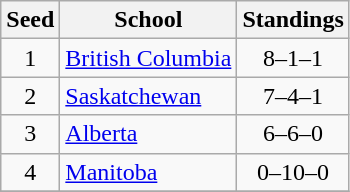<table class="wikitable">
<tr>
<th>Seed</th>
<th>School</th>
<th>Standings</th>
</tr>
<tr>
<td align=center>1</td>
<td><a href='#'>British Columbia</a></td>
<td align=center>8–1–1</td>
</tr>
<tr>
<td align=center>2</td>
<td><a href='#'>Saskatchewan</a></td>
<td align=center>7–4–1</td>
</tr>
<tr>
<td align=center>3</td>
<td><a href='#'>Alberta</a></td>
<td align=center>6–6–0</td>
</tr>
<tr>
<td align=center>4</td>
<td><a href='#'>Manitoba</a></td>
<td align=center>0–10–0</td>
</tr>
<tr>
</tr>
</table>
